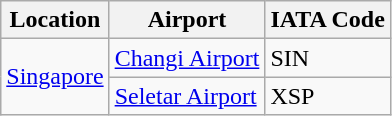<table class="wikitable">
<tr>
<th>Location</th>
<th>Airport</th>
<th>IATA Code</th>
</tr>
<tr>
<td rowspan=2><a href='#'>Singapore</a></td>
<td><a href='#'>Changi Airport</a></td>
<td>SIN</td>
</tr>
<tr>
<td><a href='#'>Seletar Airport</a></td>
<td>XSP</td>
</tr>
</table>
